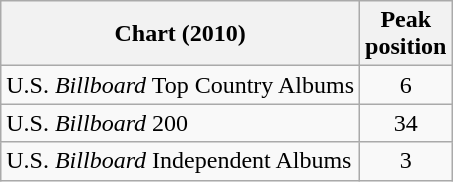<table class="wikitable">
<tr>
<th>Chart (2010)</th>
<th>Peak<br>position</th>
</tr>
<tr>
<td>U.S. <em>Billboard</em> Top Country Albums</td>
<td style="text-align:center;">6</td>
</tr>
<tr>
<td>U.S. <em>Billboard</em> 200</td>
<td style="text-align:center;">34</td>
</tr>
<tr>
<td>U.S. <em>Billboard</em> Independent Albums</td>
<td style="text-align:center;">3</td>
</tr>
</table>
